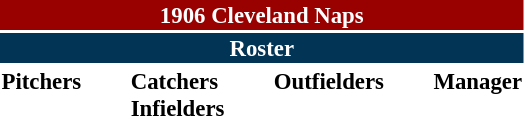<table class="toccolours" style="font-size: 95%;">
<tr>
<th colspan="10" style="background-color: #990000; color: white; text-align: center;">1906 Cleveland Naps</th>
</tr>
<tr>
<td colspan="10" style="background-color: #023456; color: white; text-align: center;"><strong>Roster</strong></td>
</tr>
<tr>
<td valign="top"><strong>Pitchers</strong><br>






</td>
<td width="25px"></td>
<td valign="top"><strong>Catchers</strong><br>



<strong>Infielders</strong>






</td>
<td width="25px"></td>
<td valign="top"><strong>Outfielders</strong><br>




</td>
<td width="25px"></td>
<td valign="top"><strong>Manager</strong><br></td>
</tr>
</table>
